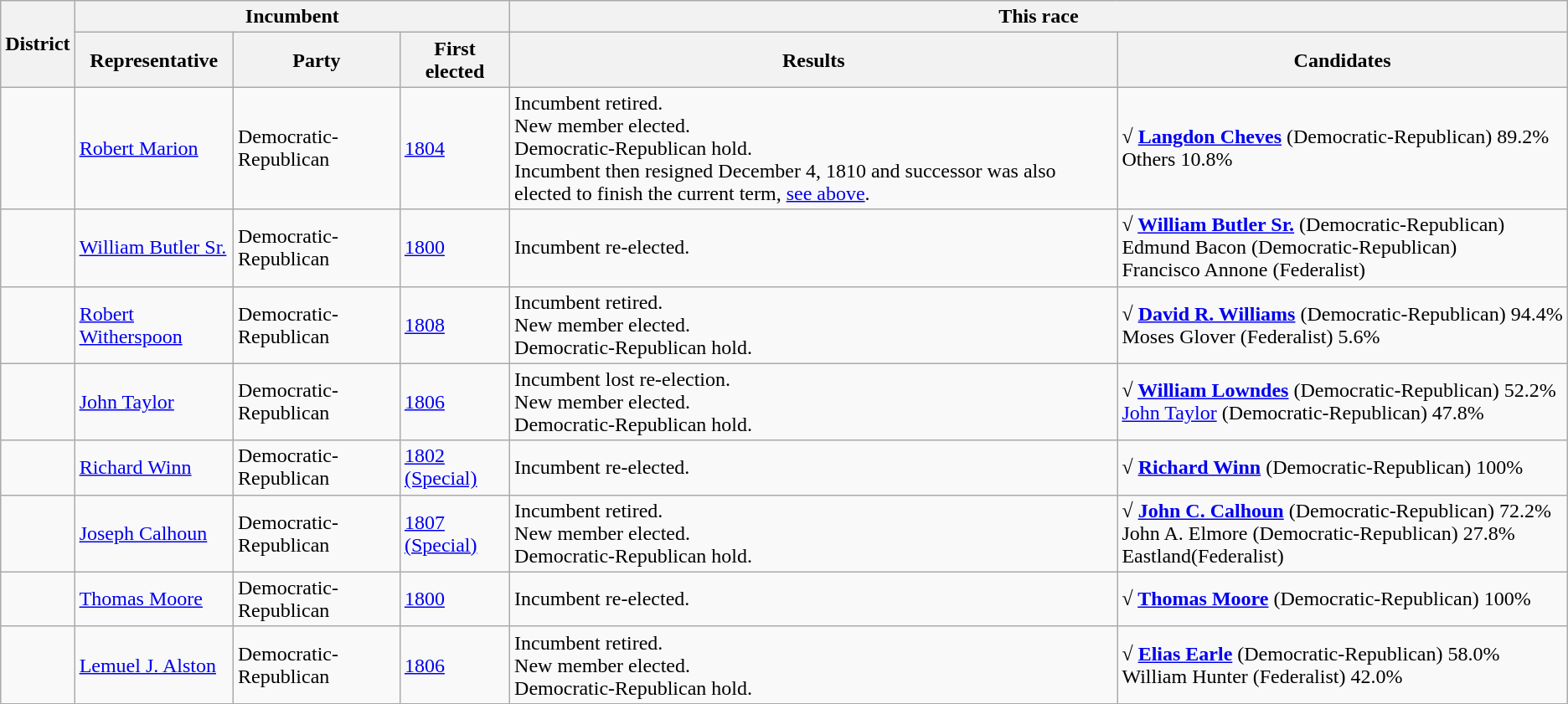<table class=wikitable>
<tr>
<th rowspan=2>District</th>
<th colspan=3>Incumbent</th>
<th colspan=2>This race</th>
</tr>
<tr>
<th>Representative</th>
<th>Party</th>
<th>First elected</th>
<th>Results</th>
<th>Candidates</th>
</tr>
<tr>
<td><br></td>
<td><a href='#'>Robert Marion</a></td>
<td>Democratic-Republican</td>
<td><a href='#'>1804</a></td>
<td>Incumbent retired.<br>New member elected.<br>Democratic-Republican hold.<br>Incumbent then resigned December 4, 1810 and successor was also elected to finish the current term, <a href='#'>see above</a>.</td>
<td nowrap><strong>√ <a href='#'>Langdon Cheves</a></strong> (Democratic-Republican) 89.2%<br>Others 10.8%</td>
</tr>
<tr>
<td><br></td>
<td><a href='#'>William Butler Sr.</a></td>
<td>Democratic-Republican</td>
<td><a href='#'>1800</a></td>
<td>Incumbent re-elected.</td>
<td nowrap><strong>√ <a href='#'>William Butler Sr.</a></strong> (Democratic-Republican)<br>Edmund Bacon (Democratic-Republican)<br>Francisco Annone (Federalist)</td>
</tr>
<tr>
<td><br></td>
<td><a href='#'>Robert Witherspoon</a></td>
<td>Democratic-Republican</td>
<td><a href='#'>1808</a></td>
<td>Incumbent retired.<br>New member elected.<br>Democratic-Republican hold.</td>
<td nowrap><strong>√ <a href='#'>David R. Williams</a></strong> (Democratic-Republican) 94.4%<br>Moses Glover (Federalist) 5.6%</td>
</tr>
<tr>
<td><br></td>
<td><a href='#'>John Taylor</a></td>
<td>Democratic-Republican</td>
<td><a href='#'>1806</a></td>
<td>Incumbent lost re-election.<br>New member elected.<br>Democratic-Republican hold.</td>
<td nowrap><strong>√ <a href='#'>William Lowndes</a></strong> (Democratic-Republican) 52.2%<br><a href='#'>John Taylor</a> (Democratic-Republican) 47.8%</td>
</tr>
<tr>
<td><br></td>
<td><a href='#'>Richard Winn</a></td>
<td>Democratic-Republican</td>
<td><a href='#'>1802 (Special)</a></td>
<td>Incumbent re-elected.</td>
<td nowrap><strong>√ <a href='#'>Richard Winn</a></strong> (Democratic-Republican) 100%</td>
</tr>
<tr>
<td><br></td>
<td><a href='#'>Joseph Calhoun</a></td>
<td>Democratic-Republican</td>
<td><a href='#'>1807 (Special)</a></td>
<td>Incumbent retired.<br>New member elected.<br>Democratic-Republican hold.</td>
<td nowrap><strong>√ <a href='#'>John C. Calhoun</a></strong> (Democratic-Republican) 72.2%<br>John A. Elmore (Democratic-Republican) 27.8%<br>Eastland(Federalist)</td>
</tr>
<tr>
<td><br></td>
<td><a href='#'>Thomas Moore</a></td>
<td>Democratic-Republican</td>
<td><a href='#'>1800</a></td>
<td>Incumbent re-elected.</td>
<td nowrap><strong>√ <a href='#'>Thomas Moore</a></strong> (Democratic-Republican) 100%</td>
</tr>
<tr>
<td><br></td>
<td><a href='#'>Lemuel J. Alston</a></td>
<td>Democratic-Republican</td>
<td><a href='#'>1806</a></td>
<td>Incumbent retired.<br>New member elected.<br>Democratic-Republican hold.</td>
<td nowrap><strong>√ <a href='#'>Elias Earle</a></strong> (Democratic-Republican) 58.0%<br>William Hunter (Federalist) 42.0%</td>
</tr>
</table>
